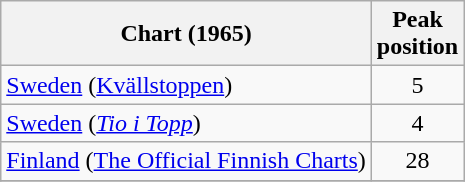<table class="wikitable sortable">
<tr>
<th>Chart (1965)</th>
<th>Peak<br>position</th>
</tr>
<tr>
<td><a href='#'>Sweden</a> (<a href='#'>Kvällstoppen</a>)</td>
<td align="center">5</td>
</tr>
<tr>
<td><a href='#'>Sweden</a> (<em><a href='#'>Tio i Topp</a></em>)</td>
<td style="text-align:center;">4</td>
</tr>
<tr>
<td><a href='#'>Finland</a> (<a href='#'>The Official Finnish Charts</a>)</td>
<td align="center">28</td>
</tr>
<tr>
</tr>
</table>
